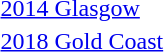<table>
<tr>
<td><a href='#'>2014 Glasgow</a><br></td>
<td></td>
<td></td>
<td></td>
</tr>
<tr>
<td><a href='#'>2018 Gold Coast</a><br></td>
<td></td>
<td></td>
<td></td>
</tr>
</table>
